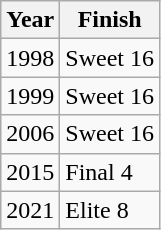<table class="wikitable">
<tr>
<th>Year</th>
<th>Finish</th>
</tr>
<tr>
<td>1998</td>
<td>Sweet 16</td>
</tr>
<tr>
<td>1999</td>
<td>Sweet 16</td>
</tr>
<tr>
<td>2006</td>
<td>Sweet 16</td>
</tr>
<tr>
<td>2015</td>
<td>Final 4</td>
</tr>
<tr>
<td>2021</td>
<td>Elite 8</td>
</tr>
</table>
